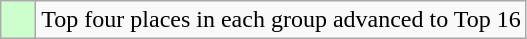<table class="wikitable">
<tr>
<td style="background:#cfc;">    </td>
<td>Top four places in each group advanced to Top 16</td>
</tr>
</table>
